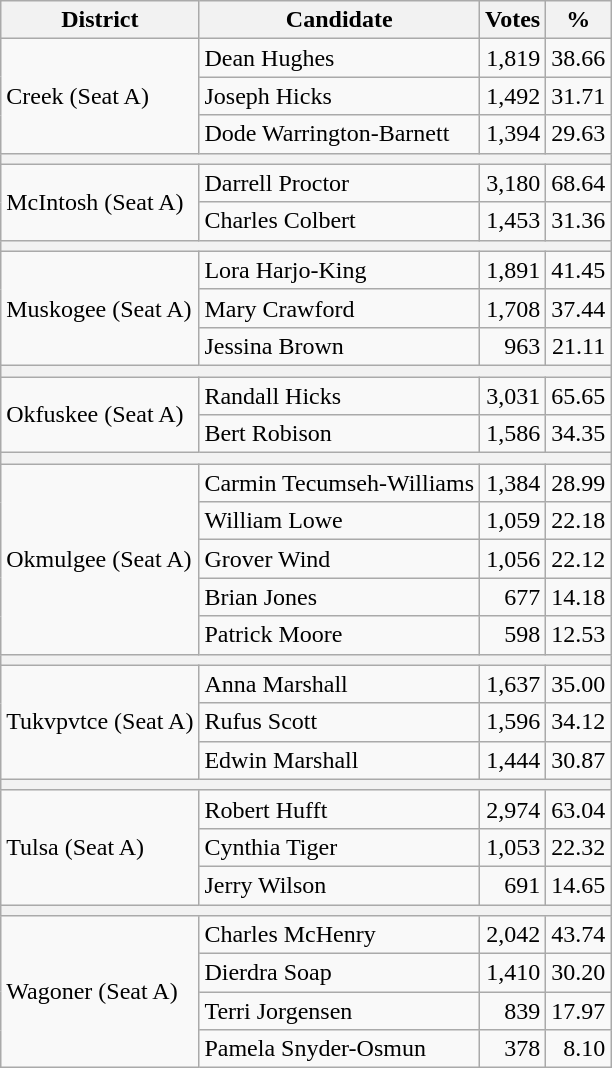<table class=wikitable style=text-align:right>
<tr>
<th>District</th>
<th>Candidate</th>
<th>Votes</th>
<th>%</th>
</tr>
<tr>
<td rowspan=3 align=left>Creek (Seat A)</td>
<td align=left>Dean Hughes</td>
<td>1,819</td>
<td>38.66</td>
</tr>
<tr>
<td align=left>Joseph Hicks</td>
<td>1,492</td>
<td>31.71</td>
</tr>
<tr>
<td align=left>Dode Warrington-Barnett</td>
<td>1,394</td>
<td>29.63</td>
</tr>
<tr>
<th colspan=4></th>
</tr>
<tr>
<td rowspan=2 align=left>McIntosh (Seat A)</td>
<td align=left>Darrell Proctor</td>
<td>3,180</td>
<td>68.64</td>
</tr>
<tr>
<td align=left>Charles Colbert</td>
<td>1,453</td>
<td>31.36</td>
</tr>
<tr>
<th colspan=4></th>
</tr>
<tr>
<td rowspan=3 align=left>Muskogee (Seat A)</td>
<td align=left>Lora Harjo-King</td>
<td>1,891</td>
<td>41.45</td>
</tr>
<tr>
<td align=left>Mary Crawford</td>
<td>1,708</td>
<td>37.44</td>
</tr>
<tr>
<td align=left>Jessina Brown</td>
<td>963</td>
<td>21.11</td>
</tr>
<tr>
<th colspan=4></th>
</tr>
<tr>
<td rowspan=2 align=left>Okfuskee (Seat A)</td>
<td align=left>Randall Hicks</td>
<td>3,031</td>
<td>65.65</td>
</tr>
<tr>
<td align=left>Bert Robison</td>
<td>1,586</td>
<td>34.35</td>
</tr>
<tr>
<th colspan=4></th>
</tr>
<tr>
<td rowspan=5 align=left>Okmulgee (Seat A)</td>
<td align=left>Carmin Tecumseh-Williams</td>
<td>1,384</td>
<td>28.99</td>
</tr>
<tr>
<td align=left>William Lowe</td>
<td>1,059</td>
<td>22.18</td>
</tr>
<tr>
<td align=left>Grover Wind</td>
<td>1,056</td>
<td>22.12</td>
</tr>
<tr>
<td align=left>Brian Jones</td>
<td>677</td>
<td>14.18</td>
</tr>
<tr>
<td align=left>Patrick Moore</td>
<td>598</td>
<td>12.53</td>
</tr>
<tr>
<th colspan=4></th>
</tr>
<tr>
<td rowspan=3 align=left>Tukvpvtce (Seat A)</td>
<td align=left>Anna Marshall</td>
<td>1,637</td>
<td>35.00</td>
</tr>
<tr>
<td align=left>Rufus Scott</td>
<td>1,596</td>
<td>34.12</td>
</tr>
<tr>
<td align=left>Edwin Marshall</td>
<td>1,444</td>
<td>30.87</td>
</tr>
<tr>
<th colspan=4></th>
</tr>
<tr>
<td rowspan=3 align=left>Tulsa (Seat A)</td>
<td align=left>Robert Hufft</td>
<td>2,974</td>
<td>63.04</td>
</tr>
<tr>
<td align=left>Cynthia Tiger</td>
<td>1,053</td>
<td>22.32</td>
</tr>
<tr>
<td align=left>Jerry Wilson</td>
<td>691</td>
<td>14.65</td>
</tr>
<tr>
<th colspan=4></th>
</tr>
<tr>
<td rowspan=4 align=left>Wagoner (Seat A)</td>
<td align=left>Charles McHenry</td>
<td>2,042</td>
<td>43.74</td>
</tr>
<tr>
<td align=left>Dierdra Soap</td>
<td>1,410</td>
<td>30.20</td>
</tr>
<tr>
<td align=left>Terri Jorgensen</td>
<td>839</td>
<td>17.97</td>
</tr>
<tr>
<td align=left>Pamela Snyder-Osmun</td>
<td>378</td>
<td>8.10</td>
</tr>
</table>
